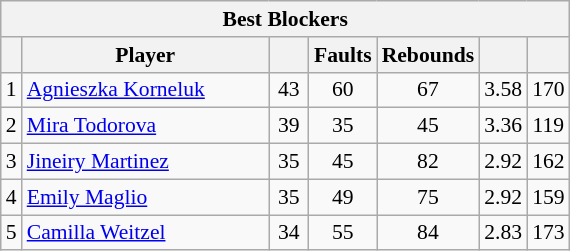<table class="wikitable sortable" style=font-size:90%>
<tr>
<th colspan=7>Best Blockers</th>
</tr>
<tr>
<th></th>
<th width=158>Player</th>
<th width=20></th>
<th width=20>Faults</th>
<th width=20>Rebounds</th>
<th width=20></th>
<th width=20></th>
</tr>
<tr>
<td>1</td>
<td> <a href='#'>Agnieszka Korneluk</a></td>
<td align=center>43</td>
<td align=center>60</td>
<td align=center>67</td>
<td align=center>3.58</td>
<td align=center>170</td>
</tr>
<tr>
<td>2</td>
<td> <a href='#'>Mira Todorova</a></td>
<td align=center>39</td>
<td align=center>35</td>
<td align=center>45</td>
<td align=center>3.36</td>
<td align=center>119</td>
</tr>
<tr>
<td>3</td>
<td> <a href='#'>Jineiry Martinez</a></td>
<td align=center>35</td>
<td align=center>45</td>
<td align=center>82</td>
<td align=center>2.92</td>
<td align=center>162</td>
</tr>
<tr>
<td>4</td>
<td> <a href='#'>Emily Maglio</a></td>
<td align=center>35</td>
<td align=center>49</td>
<td align=center>75</td>
<td align=center>2.92</td>
<td align=center>159</td>
</tr>
<tr>
<td>5</td>
<td> <a href='#'>Camilla Weitzel</a></td>
<td align=center>34</td>
<td align=center>55</td>
<td align=center>84</td>
<td align=center>2.83</td>
<td align=center>173</td>
</tr>
</table>
